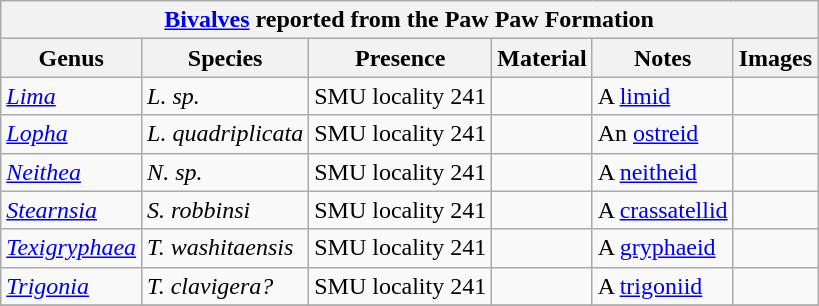<table class="wikitable" align="center">
<tr>
<th colspan="6" align="center"><strong><a href='#'>Bivalves</a> reported from the Paw Paw Formation</strong></th>
</tr>
<tr>
<th>Genus</th>
<th>Species</th>
<th>Presence</th>
<th><strong>Material</strong></th>
<th>Notes</th>
<th>Images</th>
</tr>
<tr>
<td><em><a href='#'>Lima</a></em></td>
<td><em>L. sp.</em></td>
<td>SMU locality 241</td>
<td></td>
<td>A <a href='#'>limid</a></td>
<td></td>
</tr>
<tr>
<td><em><a href='#'>Lopha</a></em></td>
<td><em>L. quadriplicata</em></td>
<td>SMU locality 241</td>
<td></td>
<td>An <a href='#'>ostreid</a></td>
<td></td>
</tr>
<tr>
<td><em><a href='#'>Neithea</a></em></td>
<td><em>N. sp.</em></td>
<td>SMU locality 241</td>
<td></td>
<td>A <a href='#'>neitheid</a></td>
<td></td>
</tr>
<tr>
<td><em><a href='#'>Stearnsia</a></em></td>
<td><em>S. robbinsi</em></td>
<td>SMU locality 241</td>
<td></td>
<td>A <a href='#'>crassatellid</a></td>
<td></td>
</tr>
<tr>
<td><em><a href='#'>Texigryphaea</a></em></td>
<td><em>T. washitaensis</em></td>
<td>SMU locality 241</td>
<td></td>
<td>A <a href='#'>gryphaeid</a></td>
<td></td>
</tr>
<tr>
<td><em><a href='#'>Trigonia</a></em></td>
<td><em>T. clavigera?</em></td>
<td>SMU locality 241</td>
<td></td>
<td>A <a href='#'>trigoniid</a></td>
<td></td>
</tr>
<tr>
</tr>
</table>
